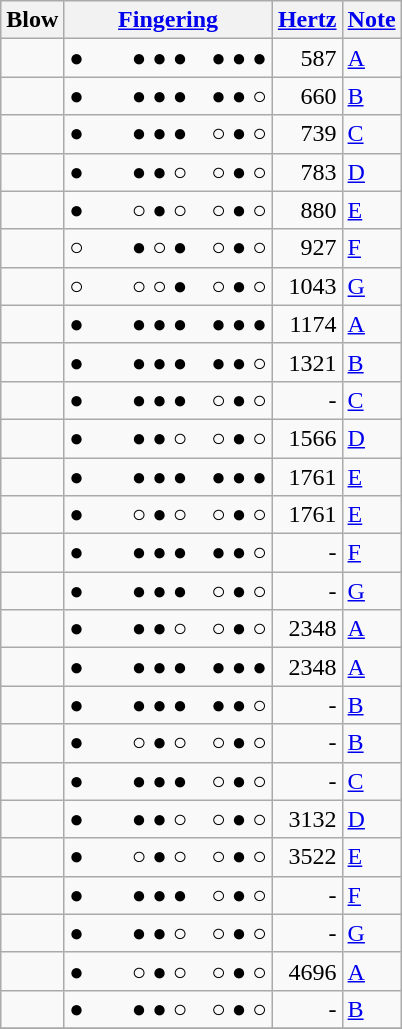<table class="wikitable">
<tr>
<th>Blow</th>
<th><a href='#'>Fingering</a></th>
<th><a href='#'>Hertz</a></th>
<th><a href='#'>Note</a></th>
</tr>
<tr>
<td></td>
<td>●  ● ● ● ● ● ●</td>
<td align="right">587</td>
<td><a href='#'>A</a></td>
</tr>
<tr>
<td></td>
<td>●  ● ● ● ● ● ○</td>
<td align="right">660</td>
<td><a href='#'>B</a></td>
</tr>
<tr>
<td></td>
<td>●  ● ● ● ○ ● ○</td>
<td align="right">739</td>
<td><a href='#'>C</a></td>
</tr>
<tr>
<td></td>
<td>●  ● ● ○ ○ ● ○</td>
<td align="right">783</td>
<td><a href='#'>D</a></td>
</tr>
<tr>
<td></td>
<td>●  ○ ● ○ ○ ● ○</td>
<td align="right">880</td>
<td><a href='#'>E</a></td>
</tr>
<tr>
<td></td>
<td>○  ● ○ ● ○ ● ○</td>
<td align="right">927</td>
<td><a href='#'>F</a></td>
</tr>
<tr>
<td></td>
<td>○  ○ ○ ● ○ ● ○</td>
<td align="right">1043</td>
<td><a href='#'>G</a></td>
</tr>
<tr>
<td></td>
<td>●  ● ● ● ● ● ●</td>
<td align="right">1174</td>
<td><a href='#'>A</a></td>
</tr>
<tr>
<td></td>
<td>●  ● ● ● ● ● ○</td>
<td align="right">1321</td>
<td><a href='#'>B</a></td>
</tr>
<tr>
<td></td>
<td>●  ● ● ● ○ ● ○</td>
<td align="right">-</td>
<td><a href='#'>C</a></td>
</tr>
<tr>
<td></td>
<td>●  ● ● ○ ○ ● ○</td>
<td align="right">1566</td>
<td><a href='#'>D</a></td>
</tr>
<tr>
<td></td>
<td>●  ● ● ● ● ● ●</td>
<td align="right">1761</td>
<td><a href='#'>E</a></td>
</tr>
<tr>
<td></td>
<td>●  ○ ● ○ ○ ● ○</td>
<td align="right">1761</td>
<td><a href='#'>E</a></td>
</tr>
<tr>
<td></td>
<td>●  ● ● ● ● ● ○</td>
<td align="right">-</td>
<td><a href='#'>F</a></td>
</tr>
<tr>
<td></td>
<td>●  ● ● ● ○ ● ○</td>
<td align="right">-</td>
<td><a href='#'>G</a></td>
</tr>
<tr>
<td></td>
<td>●  ● ● ○ ○ ● ○</td>
<td align="right">2348</td>
<td><a href='#'>A</a></td>
</tr>
<tr>
<td></td>
<td>●  ● ● ● ● ● ●</td>
<td align="right">2348</td>
<td><a href='#'>A</a></td>
</tr>
<tr>
<td></td>
<td>●  ● ● ● ● ● ○</td>
<td align="right">-</td>
<td><a href='#'>B</a></td>
</tr>
<tr>
<td></td>
<td>●  ○ ● ○ ○ ● ○</td>
<td align="right">-</td>
<td><a href='#'>B</a></td>
</tr>
<tr>
<td></td>
<td>●  ● ● ● ○ ● ○</td>
<td align="right">-</td>
<td><a href='#'>C</a></td>
</tr>
<tr>
<td></td>
<td>●  ● ● ○ ○ ● ○</td>
<td align="right">3132</td>
<td><a href='#'>D</a></td>
</tr>
<tr>
<td></td>
<td>●  ○ ● ○ ○ ● ○</td>
<td align="right">3522</td>
<td><a href='#'>E</a></td>
</tr>
<tr>
<td></td>
<td>●  ● ● ● ○ ● ○</td>
<td align="right">-</td>
<td><a href='#'>F</a></td>
</tr>
<tr>
<td></td>
<td>●  ● ● ○ ○ ● ○</td>
<td align="right">-</td>
<td><a href='#'>G</a></td>
</tr>
<tr>
<td></td>
<td>●  ○ ● ○ ○ ● ○</td>
<td align="right">4696</td>
<td><a href='#'>A</a></td>
</tr>
<tr>
<td></td>
<td>●  ● ● ○ ○ ● ○</td>
<td align="right">-</td>
<td><a href='#'>B</a></td>
</tr>
<tr>
</tr>
</table>
